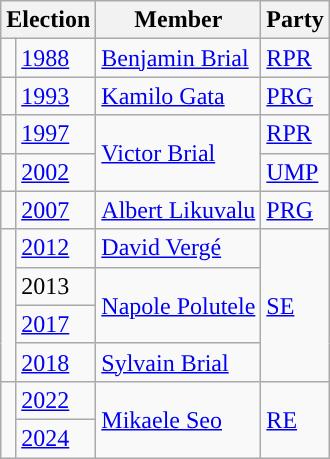<table class="wikitable">
<tr>
<th colspan="2">Election</th>
<th>Member</th>
<th>Party</th>
</tr>
<tr>
<td style="color:inherit;background-color: "></td>
<td><a href='#'>1988</a></td>
<td><a href='#'>Benjamin Brial</a></td>
<td><a href='#'>RPR</a></td>
</tr>
<tr>
<td style="color:inherit;background-color: "></td>
<td><a href='#'>1993</a></td>
<td><a href='#'>Kamilo Gata</a></td>
<td><a href='#'>PRG</a></td>
</tr>
<tr>
<td style="color:inherit;background-color: "></td>
<td><a href='#'>1997</a></td>
<td rowspan="2"><a href='#'>Victor Brial</a></td>
<td><a href='#'>RPR</a></td>
</tr>
<tr>
<td style="color:inherit;background-color: "></td>
<td><a href='#'>2002</a></td>
<td><a href='#'>UMP</a></td>
</tr>
<tr>
<td style="color:inherit;background-color: "></td>
<td><a href='#'>2007</a></td>
<td><a href='#'>Albert Likuvalu</a></td>
<td><a href='#'>PRG</a></td>
</tr>
<tr>
<td rowspan="4" style="color:inherit;background-color: "></td>
<td><a href='#'>2012</a></td>
<td><a href='#'>David Vergé</a></td>
<td rowspan="4"><a href='#'>SE</a></td>
</tr>
<tr>
<td>2013</td>
<td rowspan="2"><a href='#'>Napole Polutele</a></td>
</tr>
<tr>
<td><a href='#'>2017</a></td>
</tr>
<tr>
<td><a href='#'>2018</a></td>
<td><a href='#'>Sylvain Brial</a></td>
</tr>
<tr>
<td rowspan="2" style="color:inherit;background-color: "></td>
<td><a href='#'>2022</a></td>
<td rowspan="2"><a href='#'>Mikaele Seo</a></td>
<td rowspan="2"><a href='#'>RE</a></td>
</tr>
<tr>
<td><a href='#'>2024</a></td>
</tr>
</table>
